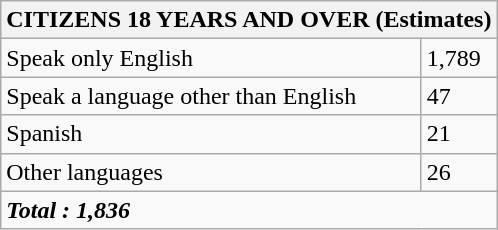<table class="wikitable mw-collapsible">
<tr>
<th colspan="2">CITIZENS 18 YEARS AND OVER (Estimates)</th>
</tr>
<tr>
<td>Speak only English</td>
<td>1,789</td>
</tr>
<tr>
<td>Speak a language other than English</td>
<td>47</td>
</tr>
<tr>
<td>Spanish</td>
<td>21</td>
</tr>
<tr>
<td>Other languages</td>
<td>26</td>
</tr>
<tr>
<td colspan="2"><strong><em>Total : 1,836</em></strong></td>
</tr>
</table>
